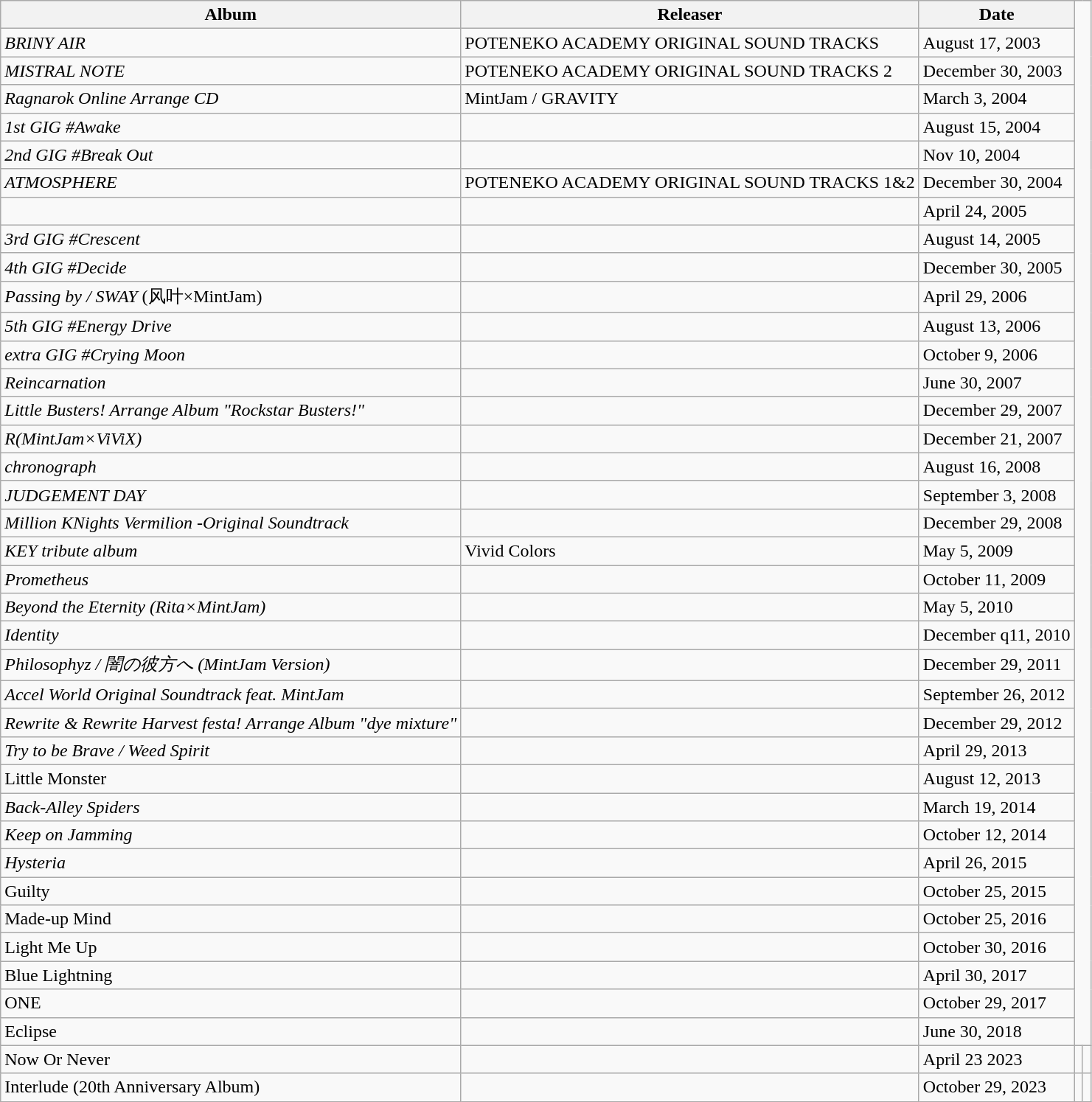<table class="wikitable">
<tr>
<th>Album</th>
<th>Releaser</th>
<th>Date</th>
</tr>
<tr>
<td><em>BRINY AIR</em></td>
<td>POTENEKO ACADEMY ORIGINAL SOUND TRACKS</td>
<td>August 17, 2003</td>
</tr>
<tr>
<td><em>MISTRAL NOTE</em></td>
<td>POTENEKO ACADEMY ORIGINAL SOUND TRACKS 2</td>
<td>December 30, 2003</td>
</tr>
<tr>
<td><em>Ragnarok Online Arrange CD</em></td>
<td>MintJam / GRAVITY</td>
<td>March 3, 2004</td>
</tr>
<tr>
<td><em>1st GIG #Awake</em></td>
<td></td>
<td>August 15, 2004</td>
</tr>
<tr>
<td><em>2nd GIG #Break Out</em></td>
<td></td>
<td>Nov 10, 2004</td>
</tr>
<tr>
<td><em>ATMOSPHERE </em></td>
<td>POTENEKO ACADEMY ORIGINAL SOUND TRACKS 1&2</td>
<td>December 30, 2004</td>
</tr>
<tr>
<td></td>
<td></td>
<td>April 24, 2005</td>
</tr>
<tr>
<td><em>3rd GIG #Crescent </em></td>
<td></td>
<td>August 14, 2005</td>
</tr>
<tr>
<td><em>4th GIG #Decide</em></td>
<td></td>
<td>December 30, 2005</td>
</tr>
<tr>
<td><em>Passing by / SWAY</em> (风叶×MintJam)</td>
<td></td>
<td>April 29, 2006</td>
</tr>
<tr>
<td><em>5th GIG #Energy Drive</em></td>
<td></td>
<td>August 13, 2006</td>
</tr>
<tr>
<td><em>extra GIG #Crying Moon</em></td>
<td></td>
<td>October 9, 2006</td>
</tr>
<tr>
<td><em>Reincarnation </em></td>
<td></td>
<td>June 30, 2007</td>
</tr>
<tr>
<td><em>Little Busters! Arrange Album "Rockstar Busters!" </em></td>
<td></td>
<td>December 29, 2007</td>
</tr>
<tr>
<td><em>R(MintJam×ViViX) </em></td>
<td></td>
<td>December 21, 2007</td>
</tr>
<tr>
<td><em>chronograph </em></td>
<td></td>
<td>August 16, 2008</td>
</tr>
<tr>
<td><em>JUDGEMENT DAY</em></td>
<td></td>
<td>September 3, 2008</td>
</tr>
<tr>
<td><em>Million KNights Vermilion -Original Soundtrack</em></td>
<td></td>
<td>December 29, 2008</td>
</tr>
<tr>
<td><em>KEY tribute album</em></td>
<td>Vivid Colors</td>
<td>May 5, 2009</td>
</tr>
<tr>
<td><em>Prometheus </em></td>
<td></td>
<td>October 11, 2009</td>
</tr>
<tr>
<td><em>Beyond the Eternity (Rita×MintJam) </em></td>
<td></td>
<td>May 5, 2010</td>
</tr>
<tr>
<td><em>Identity </em></td>
<td></td>
<td>December q11, 2010</td>
</tr>
<tr>
<td><em>Philosophyz / 闇の彼方へ (MintJam Version) </em></td>
<td></td>
<td>December 29, 2011</td>
</tr>
<tr>
<td><em>Accel World Original Soundtrack feat. MintJam</em></td>
<td></td>
<td>September 26, 2012</td>
</tr>
<tr>
<td><em>Rewrite & Rewrite Harvest festa! Arrange Album "dye mixture"</em></td>
<td></td>
<td>December 29, 2012</td>
</tr>
<tr>
<td><em>Try to be Brave / Weed Spirit</em></td>
<td></td>
<td>April 29, 2013</td>
</tr>
<tr>
<td>Little Monster</td>
<td></td>
<td>August 12, 2013</td>
</tr>
<tr>
<td><em>Back-Alley Spiders</em></td>
<td></td>
<td>March 19, 2014</td>
</tr>
<tr>
<td><em>Keep on Jamming</em></td>
<td></td>
<td>October 12, 2014</td>
</tr>
<tr>
<td><em>Hysteria </em></td>
<td></td>
<td>April 26, 2015</td>
</tr>
<tr>
<td>Guilty</td>
<td></td>
<td>October 25, 2015</td>
</tr>
<tr>
<td>Made-up Mind</td>
<td></td>
<td>October 25, 2016</td>
</tr>
<tr>
<td>Light Me Up</td>
<td></td>
<td>October 30, 2016</td>
</tr>
<tr>
<td>Blue Lightning</td>
<td></td>
<td>April 30, 2017</td>
</tr>
<tr>
<td>ONE</td>
<td></td>
<td>October 29, 2017</td>
</tr>
<tr>
<td>Eclipse</td>
<td></td>
<td>June 30, 2018</td>
</tr>
<tr>
<td>Now Or Never</td>
<td></td>
<td>April 23 2023</td>
<td></td>
<td></td>
</tr>
<tr>
<td>Interlude (20th Anniversary Album)</td>
<td></td>
<td>October 29, 2023</td>
<td></td>
</tr>
</table>
